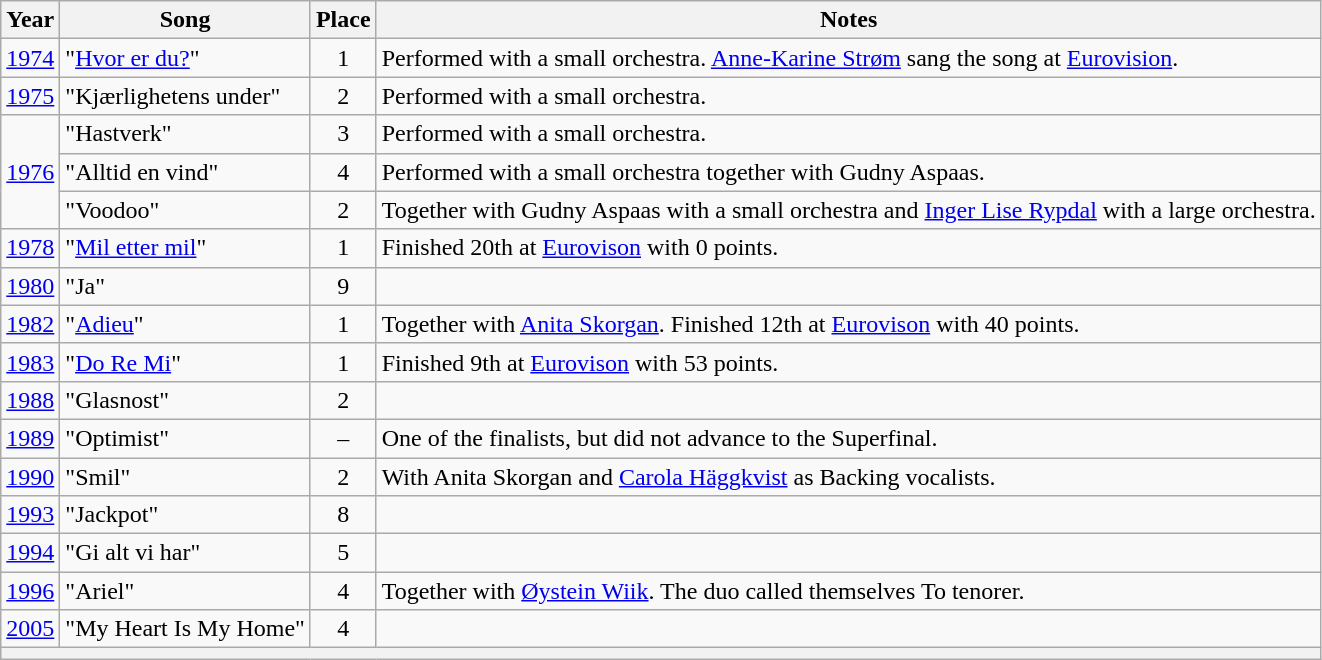<table class="wikitable" style="text-align:center; font-size:100%">
<tr>
<th>Year</th>
<th>Song</th>
<th>Place</th>
<th>Notes</th>
</tr>
<tr>
<td><a href='#'>1974</a></td>
<td align=left>"<a href='#'>Hvor er du?</a>"</td>
<td>1</td>
<td align=left>Performed with a small orchestra. <a href='#'>Anne-Karine Strøm</a> sang the song at <a href='#'>Eurovision</a>.</td>
</tr>
<tr>
<td><a href='#'>1975</a></td>
<td align=left>"Kjærlighetens under"</td>
<td>2</td>
<td align=left>Performed with a small orchestra.</td>
</tr>
<tr>
<td rowspan=3><a href='#'>1976</a></td>
<td align=left>"Hastverk"</td>
<td>3</td>
<td align=left>Performed with a small orchestra.</td>
</tr>
<tr>
<td align=left>"Alltid en vind"</td>
<td>4</td>
<td align=left>Performed with a small orchestra together with Gudny Aspaas.</td>
</tr>
<tr>
<td align=left>"Voodoo"</td>
<td>2</td>
<td align=left>Together with Gudny Aspaas with a small orchestra and <a href='#'>Inger Lise Rypdal</a> with a large orchestra.</td>
</tr>
<tr>
<td><a href='#'>1978</a></td>
<td align=left>"<a href='#'>Mil etter mil</a>"</td>
<td>1</td>
<td align=left>Finished 20th at <a href='#'>Eurovison</a> with 0 points.</td>
</tr>
<tr>
<td><a href='#'>1980</a></td>
<td align=left>"Ja"</td>
<td>9</td>
<td></td>
</tr>
<tr>
<td><a href='#'>1982</a></td>
<td align=left>"<a href='#'>Adieu</a>"</td>
<td>1</td>
<td align=left>Together with <a href='#'>Anita Skorgan</a>. Finished 12th at <a href='#'>Eurovison</a> with 40 points.</td>
</tr>
<tr>
<td><a href='#'>1983</a></td>
<td align=left>"<a href='#'>Do Re Mi</a>"</td>
<td>1</td>
<td align=left>Finished 9th at <a href='#'>Eurovison</a> with 53 points.</td>
</tr>
<tr>
<td><a href='#'>1988</a></td>
<td align=left>"Glasnost"</td>
<td>2</td>
<td></td>
</tr>
<tr>
<td><a href='#'>1989</a></td>
<td align=left>"Optimist"</td>
<td>–</td>
<td align=left>One of the finalists, but did not advance to the Superfinal.</td>
</tr>
<tr>
<td><a href='#'>1990</a></td>
<td align=left>"Smil"</td>
<td>2</td>
<td align=left>With Anita Skorgan and <a href='#'>Carola Häggkvist</a> as Backing vocalists.</td>
</tr>
<tr>
<td><a href='#'>1993</a></td>
<td align=left>"Jackpot"</td>
<td>8</td>
<td></td>
</tr>
<tr>
<td><a href='#'>1994</a></td>
<td align=left>"Gi alt vi har"</td>
<td>5</td>
<td></td>
</tr>
<tr>
<td><a href='#'>1996</a></td>
<td align=left>"Ariel"</td>
<td>4</td>
<td align=left>Together with <a href='#'>Øystein Wiik</a>. The duo called themselves To tenorer.</td>
</tr>
<tr>
<td><a href='#'>2005</a></td>
<td align=left>"My Heart Is My Home"</td>
<td>4</td>
<td></td>
</tr>
<tr>
<th colspan=4></th>
</tr>
</table>
